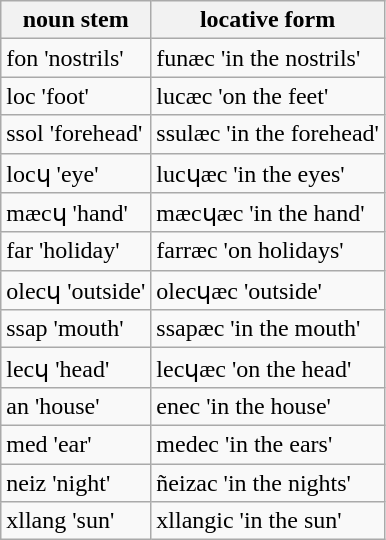<table class="wikitable sortable">
<tr>
<th>noun stem</th>
<th>locative form</th>
</tr>
<tr>
<td>fon 'nostrils'</td>
<td>funæc 'in the nostrils'</td>
</tr>
<tr>
<td>loc 'foot'</td>
<td>lucæc 'on the feet'</td>
</tr>
<tr>
<td>ssol 'forehead'</td>
<td>ssulæc 'in the forehead'</td>
</tr>
<tr>
<td>locɥ 'eye'</td>
<td>lucɥæc 'in the eyes'</td>
</tr>
<tr>
<td>mæcɥ 'hand'</td>
<td>mæcɥæc 'in the hand'</td>
</tr>
<tr>
<td>far 'holiday'</td>
<td>farræc 'on holidays'</td>
</tr>
<tr>
<td>olecɥ 'outside'</td>
<td>olecɥæc 'outside'</td>
</tr>
<tr>
<td>ssap 'mouth'</td>
<td>ssapæc 'in the mouth'</td>
</tr>
<tr>
<td>lecɥ 'head'</td>
<td>lecɥæc 'on the head'</td>
</tr>
<tr>
<td>an 'house'</td>
<td>enec 'in the house'</td>
</tr>
<tr>
<td>med 'ear'</td>
<td>medec 'in the ears'</td>
</tr>
<tr>
<td>neiz 'night'</td>
<td>ñeizac 'in the nights'</td>
</tr>
<tr>
<td>xllang 'sun'</td>
<td>xllangic 'in the sun'</td>
</tr>
</table>
